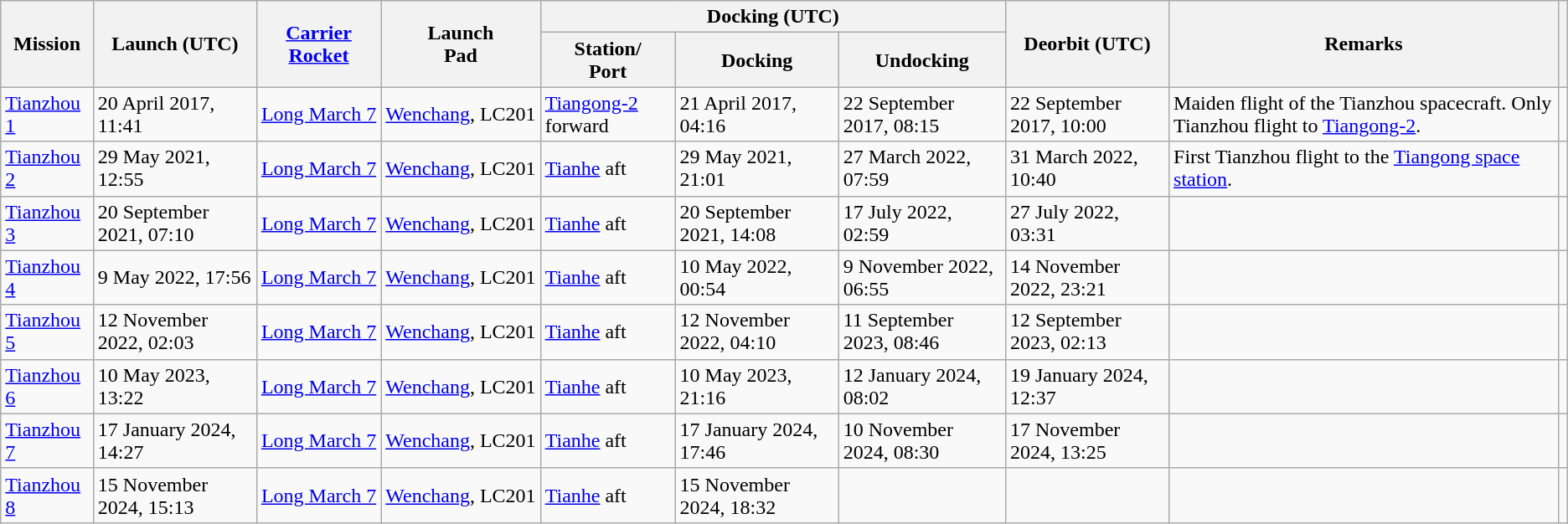<table class="wikitable sortable" border="1">
<tr>
<th rowspan="2">Mission</th>
<th rowspan=2>Launch (UTC)</th>
<th rowspan=2><a href='#'>Carrier<br>Rocket</a></th>
<th rowspan=2>Launch<br>Pad</th>
<th colspan=3 class=unsortable>Docking (UTC)</th>
<th rowspan=2>Deorbit (UTC)</th>
<th rowspan=2 class=unsortable>Remarks</th>
<th rowspan=2 class=unsortable></th>
</tr>
<tr>
<th>Station/<br>Port</th>
<th>Docking</th>
<th>Undocking</th>
</tr>
<tr>
<td><a href='#'>Tianzhou 1</a></td>
<td>20 April 2017, 11:41</td>
<td nowrap><a href='#'>Long March 7</a></td>
<td nowrap><a href='#'>Wenchang</a>, LC201</td>
<td><a href='#'>Tiangong-2</a> forward</td>
<td>21 April 2017, 04:16</td>
<td>22 September 2017, 08:15</td>
<td>22 September 2017, 10:00</td>
<td>Maiden flight of the Tianzhou spacecraft. Only Tianzhou flight to <a href='#'>Tiangong-2</a>.</td>
<td></td>
</tr>
<tr>
<td><a href='#'>Tianzhou 2</a></td>
<td>29 May 2021, 12:55</td>
<td nowrap><a href='#'>Long March 7</a></td>
<td nowrap><a href='#'>Wenchang</a>, LC201</td>
<td><a href='#'>Tianhe</a> aft</td>
<td>29 May 2021, 21:01</td>
<td>27 March 2022, 07:59</td>
<td>31 March 2022, 10:40</td>
<td>First Tianzhou flight to the <a href='#'>Tiangong space station</a>.</td>
<td></td>
</tr>
<tr>
<td><a href='#'>Tianzhou 3</a></td>
<td>20 September 2021, 07:10</td>
<td nowrap><a href='#'>Long March 7</a></td>
<td nowrap><a href='#'>Wenchang</a>, LC201</td>
<td><a href='#'>Tianhe</a> aft</td>
<td>20 September 2021, 14:08</td>
<td>17 July 2022, 02:59</td>
<td>27 July 2022, 03:31</td>
<td></td>
<td></td>
</tr>
<tr>
<td><a href='#'>Tianzhou 4</a></td>
<td>9 May 2022, 17:56</td>
<td nowrap><a href='#'>Long March 7</a></td>
<td nowrap><a href='#'>Wenchang</a>, LC201</td>
<td><a href='#'>Tianhe</a> aft</td>
<td>10 May 2022, 00:54</td>
<td>9 November 2022, 06:55</td>
<td>14 November 2022, 23:21</td>
<td></td>
<td></td>
</tr>
<tr>
<td><a href='#'>Tianzhou 5</a></td>
<td>12 November 2022, 02:03</td>
<td nowrap><a href='#'>Long March 7</a></td>
<td nowrap><a href='#'>Wenchang</a>, LC201</td>
<td><a href='#'>Tianhe</a> aft</td>
<td>12 November 2022, 04:10</td>
<td>11 September 2023, 08:46</td>
<td>12 September 2023, 02:13</td>
<td></td>
<td></td>
</tr>
<tr>
<td><a href='#'>Tianzhou 6</a></td>
<td>10 May 2023, 13:22</td>
<td nowrap><a href='#'>Long March 7</a></td>
<td nowrap><a href='#'>Wenchang</a>, LC201</td>
<td><a href='#'>Tianhe</a> aft</td>
<td>10 May 2023, 21:16</td>
<td>12 January 2024, 08:02</td>
<td>19 January 2024, 12:37</td>
<td></td>
<td></td>
</tr>
<tr>
<td><a href='#'>Tianzhou 7</a></td>
<td>17 January 2024, 14:27</td>
<td nowrap><a href='#'>Long March 7</a></td>
<td nowrap><a href='#'>Wenchang</a>, LC201</td>
<td><a href='#'>Tianhe</a> aft</td>
<td>17 January 2024, 17:46</td>
<td>10 November 2024, 08:30</td>
<td>17 November 2024, 13:25</td>
<td></td>
<td></td>
</tr>
<tr>
<td><a href='#'>Tianzhou 8</a></td>
<td>15 November 2024, 15:13</td>
<td nowrap><a href='#'>Long March 7</a></td>
<td nowrap><a href='#'>Wenchang</a>, LC201</td>
<td><a href='#'>Tianhe</a> aft</td>
<td>15 November 2024, 18:32</td>
<td></td>
<td></td>
<td></td>
<td></td>
</tr>
</table>
